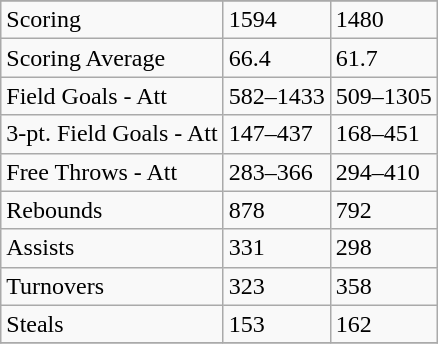<table class="wikitable">
<tr>
</tr>
<tr>
<td>Scoring</td>
<td>1594</td>
<td>1480</td>
</tr>
<tr>
<td>Scoring Average</td>
<td>66.4</td>
<td>61.7</td>
</tr>
<tr>
<td>Field Goals - Att</td>
<td>582–1433</td>
<td>509–1305</td>
</tr>
<tr>
<td>3-pt. Field Goals - Att</td>
<td>147–437</td>
<td>168–451</td>
</tr>
<tr>
<td>Free Throws - Att</td>
<td>283–366</td>
<td>294–410</td>
</tr>
<tr>
<td>Rebounds</td>
<td>878</td>
<td>792</td>
</tr>
<tr>
<td>Assists</td>
<td>331</td>
<td>298</td>
</tr>
<tr>
<td>Turnovers</td>
<td>323</td>
<td>358</td>
</tr>
<tr>
<td>Steals</td>
<td>153</td>
<td>162</td>
</tr>
<tr>
</tr>
</table>
